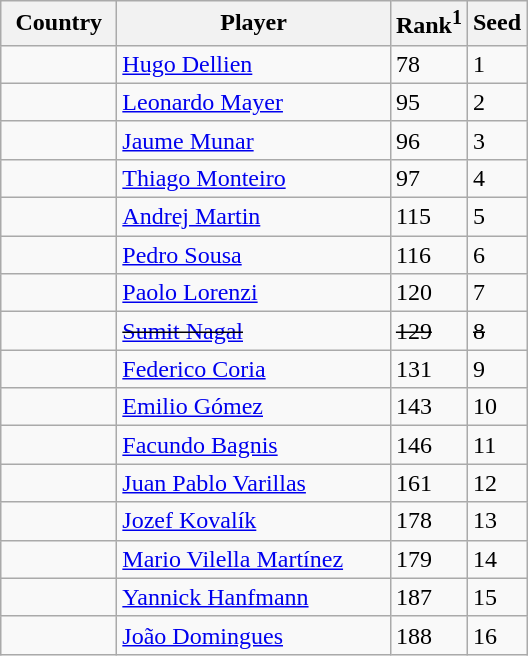<table class="sortable wikitable">
<tr>
<th width="70">Country</th>
<th width="175">Player</th>
<th>Rank<sup>1</sup></th>
<th>Seed</th>
</tr>
<tr>
<td></td>
<td><a href='#'>Hugo Dellien</a></td>
<td>78</td>
<td>1</td>
</tr>
<tr>
<td></td>
<td><a href='#'>Leonardo Mayer</a></td>
<td>95</td>
<td>2</td>
</tr>
<tr>
<td></td>
<td><a href='#'>Jaume Munar</a></td>
<td>96</td>
<td>3</td>
</tr>
<tr>
<td></td>
<td><a href='#'>Thiago Monteiro</a></td>
<td>97</td>
<td>4</td>
</tr>
<tr>
<td></td>
<td><a href='#'>Andrej Martin</a></td>
<td>115</td>
<td>5</td>
</tr>
<tr>
<td></td>
<td><a href='#'>Pedro Sousa</a></td>
<td>116</td>
<td>6</td>
</tr>
<tr>
<td></td>
<td><a href='#'>Paolo Lorenzi</a></td>
<td>120</td>
<td>7</td>
</tr>
<tr>
<td><s></s></td>
<td><s><a href='#'>Sumit Nagal</a></s></td>
<td><s>129</s></td>
<td><s>8</s></td>
</tr>
<tr>
<td></td>
<td><a href='#'>Federico Coria</a></td>
<td>131</td>
<td>9</td>
</tr>
<tr>
<td></td>
<td><a href='#'>Emilio Gómez</a></td>
<td>143</td>
<td>10</td>
</tr>
<tr>
<td></td>
<td><a href='#'>Facundo Bagnis</a></td>
<td>146</td>
<td>11</td>
</tr>
<tr>
<td></td>
<td><a href='#'>Juan Pablo Varillas</a></td>
<td>161</td>
<td>12</td>
</tr>
<tr>
<td></td>
<td><a href='#'>Jozef Kovalík</a></td>
<td>178</td>
<td>13</td>
</tr>
<tr>
<td></td>
<td><a href='#'>Mario Vilella Martínez</a></td>
<td>179</td>
<td>14</td>
</tr>
<tr>
<td></td>
<td><a href='#'>Yannick Hanfmann</a></td>
<td>187</td>
<td>15</td>
</tr>
<tr>
<td></td>
<td><a href='#'>João Domingues</a></td>
<td>188</td>
<td>16</td>
</tr>
</table>
